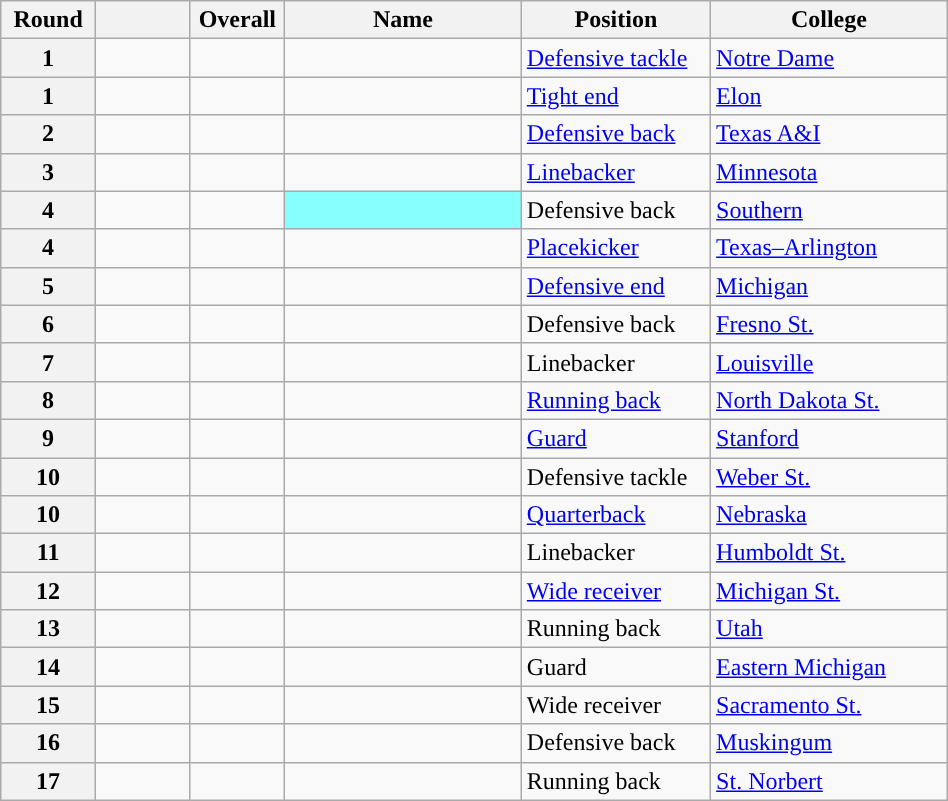<table class="wikitable sortable" style="width: 50%;">
<tr>
<th scope="col" style="width: 10%;">Round</th>
<th scope="col" style="width: 10%;"></th>
<th scope="col" style="width: 10%;">Overall</th>
<th scope="col" style="width: 25%;">Name</th>
<th scope="col" style="width: 20%;">Position</th>
<th scope="col" style="width: 25%;">College</th>
</tr>
<tr>
<th scope="row">1</th>
<td></td>
<td></td>
<td></td>
<td><a href='#'>Defensive tackle</a></td>
<td><a href='#'>Notre Dame</a></td>
</tr>
<tr>
<th scope="row">1</th>
<td></td>
<td></td>
<td></td>
<td><a href='#'>Tight end</a></td>
<td><a href='#'>Elon</a></td>
</tr>
<tr>
<th scope="row">2</th>
<td></td>
<td></td>
<td></td>
<td><a href='#'>Defensive back</a></td>
<td><a href='#'>Texas A&I</a></td>
</tr>
<tr>
<th scope="row">3</th>
<td></td>
<td></td>
<td></td>
<td><a href='#'>Linebacker</a></td>
<td><a href='#'>Minnesota</a></td>
</tr>
<tr>
<th scope="row">4</th>
<td></td>
<td></td>
<td style="background:#88FFFF;"> <sup></sup></td>
<td>Defensive back</td>
<td><a href='#'>Southern</a></td>
</tr>
<tr>
<th scope="row">4</th>
<td></td>
<td></td>
<td></td>
<td><a href='#'>Placekicker</a></td>
<td><a href='#'>Texas–Arlington</a></td>
</tr>
<tr>
<th scope="row">5</th>
<td></td>
<td></td>
<td></td>
<td><a href='#'>Defensive end</a></td>
<td><a href='#'>Michigan</a></td>
</tr>
<tr>
<th scope="row">6</th>
<td></td>
<td></td>
<td></td>
<td>Defensive back</td>
<td><a href='#'>Fresno St.</a></td>
</tr>
<tr>
<th scope="row">7</th>
<td></td>
<td></td>
<td></td>
<td>Linebacker</td>
<td><a href='#'>Louisville</a></td>
</tr>
<tr>
<th scope="row">8</th>
<td></td>
<td></td>
<td></td>
<td><a href='#'>Running back</a></td>
<td><a href='#'>North Dakota St.</a></td>
</tr>
<tr>
<th scope="row">9</th>
<td></td>
<td></td>
<td></td>
<td><a href='#'>Guard</a></td>
<td><a href='#'>Stanford</a></td>
</tr>
<tr>
<th scope="row">10</th>
<td></td>
<td></td>
<td></td>
<td>Defensive tackle</td>
<td><a href='#'>Weber St.</a></td>
</tr>
<tr>
<th scope="row">10</th>
<td></td>
<td></td>
<td></td>
<td><a href='#'>Quarterback</a></td>
<td><a href='#'>Nebraska</a></td>
</tr>
<tr>
<th scope="row">11</th>
<td></td>
<td></td>
<td></td>
<td>Linebacker</td>
<td><a href='#'>Humboldt St.</a></td>
</tr>
<tr>
<th scope="row">12</th>
<td></td>
<td></td>
<td></td>
<td><a href='#'>Wide receiver</a></td>
<td><a href='#'>Michigan St.</a></td>
</tr>
<tr>
<th scope="row">13</th>
<td></td>
<td></td>
<td></td>
<td>Running back</td>
<td><a href='#'>Utah</a></td>
</tr>
<tr>
<th scope="row">14</th>
<td></td>
<td></td>
<td></td>
<td>Guard</td>
<td><a href='#'>Eastern Michigan</a></td>
</tr>
<tr>
<th scope="row">15</th>
<td></td>
<td></td>
<td></td>
<td>Wide receiver</td>
<td><a href='#'>Sacramento St.</a></td>
</tr>
<tr>
<th scope="row">16</th>
<td></td>
<td></td>
<td></td>
<td>Defensive back</td>
<td><a href='#'>Muskingum</a></td>
</tr>
<tr>
<th scope="row">17</th>
<td></td>
<td></td>
<td></td>
<td>Running back</td>
<td><a href='#'>St. Norbert</a></td>
</tr>
</table>
